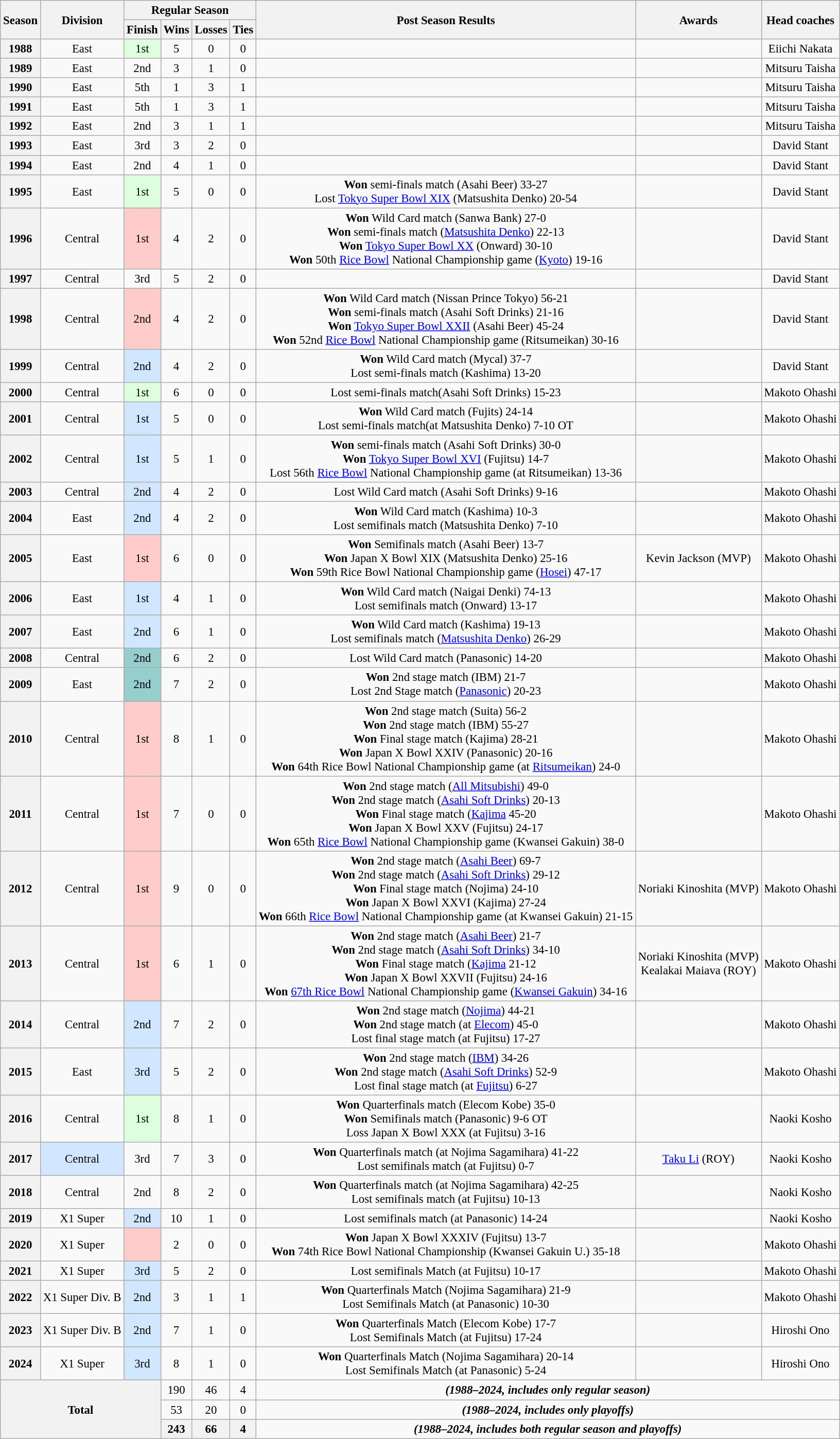<table class="wikitable" style="text-align:center; font-size:95%">
<tr>
<th rowspan="2">Season</th>
<th rowspan="2">Division</th>
<th colspan="4">Regular Season</th>
<th rowspan="2">Post Season Results</th>
<th rowspan="2">Awards</th>
<th rowspan="2">Head coaches</th>
</tr>
<tr>
<th>Finish</th>
<th>Wins</th>
<th>Losses</th>
<th>Ties</th>
</tr>
<tr>
<th align="center">1988</th>
<td align="center">East</td>
<td align="center" bgcolor="DDFFDD">1st</td>
<td align="center">5</td>
<td align="center">0</td>
<td align="center">0</td>
<td></td>
<td></td>
<td>Eiichi Nakata</td>
</tr>
<tr>
<th align="center">1989</th>
<td align="center">East</td>
<td align="center" bgcolor="">2nd</td>
<td align="center">3</td>
<td align="center">1</td>
<td align="center">0</td>
<td></td>
<td></td>
<td>Mitsuru Taisha</td>
</tr>
<tr>
<th align="center">1990</th>
<td align="center">East</td>
<td align="center" bgcolor="">5th</td>
<td align="center">1</td>
<td align="center">3</td>
<td align="center">1</td>
<td></td>
<td></td>
<td>Mitsuru Taisha</td>
</tr>
<tr>
<th align="center">1991</th>
<td align="center">East</td>
<td align="center" bgcolor="">5th</td>
<td align="center">1</td>
<td align="center">3</td>
<td align="center">1</td>
<td></td>
<td></td>
<td>Mitsuru Taisha</td>
</tr>
<tr>
<th align="center">1992</th>
<td align="center">East</td>
<td align="center" bgcolor="">2nd</td>
<td align="center">3</td>
<td align="center">1</td>
<td align="center">1</td>
<td></td>
<td></td>
<td>Mitsuru Taisha</td>
</tr>
<tr>
<th align="center">1993</th>
<td align="center">East</td>
<td align="center" bgcolor="">3rd</td>
<td align="center">3</td>
<td align="center">2</td>
<td align="center">0</td>
<td></td>
<td></td>
<td>David Stant</td>
</tr>
<tr>
<th align="center">1994</th>
<td align="center">East</td>
<td align="center" bgcolor="">2nd</td>
<td align="center">4</td>
<td align="center">1</td>
<td align="center">0</td>
<td></td>
<td></td>
<td>David Stant</td>
</tr>
<tr>
<th align="center">1995</th>
<td align="center">East</td>
<td align="center" bgcolor="#DDFFDD">1st</td>
<td align="center">5</td>
<td align="center">0</td>
<td align="center">0</td>
<td><strong>Won</strong> semi-finals match (Asahi Beer) 33-27<br>Lost <a href='#'>Tokyo Super Bowl XIX</a> (Matsushita Denko) 20-54</td>
<td></td>
<td>David Stant</td>
</tr>
<tr>
<th align="center">1996</th>
<td align="center">Central</td>
<td align="center" bgcolor="#FFCCCC">1st</td>
<td align="center">4</td>
<td align="center">2</td>
<td align="center">0</td>
<td><strong>Won</strong> Wild Card match (Sanwa Bank) 27-0<br><strong>Won</strong> semi-finals match (<a href='#'>Matsushita Denko</a>) 22-13<br><strong>Won</strong> <a href='#'>Tokyo Super Bowl XX</a> (Onward) 30-10<br><strong>Won</strong> 50th <a href='#'>Rice Bowl</a> National Championship game (<a href='#'>Kyoto</a>) 19-16</td>
<td></td>
<td>David Stant</td>
</tr>
<tr>
<th align="center">1997</th>
<td align="center">Central</td>
<td align="center" bgcolor="">3rd</td>
<td align="center">5</td>
<td align="center">2</td>
<td align="center">0</td>
<td></td>
<td></td>
<td>David Stant</td>
</tr>
<tr>
<th align="center">1998</th>
<td align="center">Central</td>
<td align="center" bgcolor="#FFCCCC">2nd</td>
<td align="center">4</td>
<td align="center">2</td>
<td align="center">0</td>
<td><strong>Won</strong> Wild Card match (Nissan Prince Tokyo) 56-21<br><strong>Won</strong> semi-finals match (Asahi Soft Drinks) 21-16<br><strong>Won</strong> <a href='#'>Tokyo Super Bowl XXII</a> (Asahi Beer) 45-24<br><strong>Won</strong> 52nd <a href='#'>Rice Bowl</a> National Championship game (Ritsumeikan) 30-16</td>
<td></td>
<td>David Stant</td>
</tr>
<tr>
<th align="center">1999</th>
<td align="center">Central</td>
<td align="center" bgcolor="#D0E7FF">2nd</td>
<td align="center">4</td>
<td align="center">2</td>
<td align="center">0</td>
<td><strong>Won</strong> Wild Card match (Mycal) 37-7<br>Lost semi-finals match (Kashima) 13-20</td>
<td></td>
<td>David Stant</td>
</tr>
<tr>
<th align="center">2000</th>
<td align="center">Central</td>
<td align="center" bgcolor="#DDFFDD">1st</td>
<td align="center">6</td>
<td align="center">0</td>
<td align="center">0</td>
<td>Lost semi-finals match(Asahi Soft Drinks) 15-23</td>
<td></td>
<td>Makoto Ohashi</td>
</tr>
<tr>
<th align="center">2001</th>
<td align="center">Central</td>
<td align="center" bgcolor="#D0E7FF">1st</td>
<td align="center">5</td>
<td align="center">0</td>
<td align="center">0</td>
<td><strong>Won</strong> Wild Card match (Fujits) 24-14<br>Lost semi-finals match(at Matsushita Denko) 7-10 OT</td>
<td></td>
<td>Makoto Ohashi</td>
</tr>
<tr>
<th align="center">2002</th>
<td align="center">Central</td>
<td align="center" bgcolor="#D0E7FF">1st</td>
<td align="center">5</td>
<td align="center">1</td>
<td align="center">0</td>
<td><strong>Won</strong> semi-finals match (Asahi Soft Drinks) 30-0<br><strong>Won</strong> <a href='#'>Tokyo Super Bowl XVI</a> (Fujitsu) 14-7<br>Lost 56th <a href='#'>Rice Bowl</a> National Championship game (at Ritsumeikan) 13-36</td>
<td></td>
<td>Makoto Ohashi</td>
</tr>
<tr>
<th align="center">2003</th>
<td align="center">Central</td>
<td align="center" bgcolor="#D0E7FF">2nd</td>
<td align="center">4</td>
<td align="center">2</td>
<td align="center">0</td>
<td>Lost Wild Card match (Asahi Soft Drinks) 9-16</td>
<td></td>
<td>Makoto Ohashi</td>
</tr>
<tr>
<th align="center">2004</th>
<td align="center">East</td>
<td align="center" bgcolor="#D0E7FF">2nd</td>
<td align="center">4</td>
<td align="center">2</td>
<td align="center">0</td>
<td><strong>Won</strong> Wild Card match (Kashima) 10-3<br>Lost semifinals match (Matsushita Denko) 7-10</td>
<td></td>
<td>Makoto Ohashi</td>
</tr>
<tr>
<th align="center">2005</th>
<td align="center">East</td>
<td align="center" bgcolor="#FFCCCC">1st</td>
<td align="center">6</td>
<td align="center">0</td>
<td align="center">0</td>
<td><strong>Won</strong> Semifinals match (Asahi Beer) 13-7<br><strong>Won</strong> Japan X Bowl XIX (Matsushita Denko) 25-16<br><strong>Won</strong> 59th Rice Bowl National Championship game (<a href='#'>Hosei</a>) 47-17</td>
<td>Kevin Jackson (MVP)</td>
<td>Makoto Ohashi</td>
</tr>
<tr>
<th align="center">2006</th>
<td align="center">East</td>
<td align="center" bgcolor="#D0E7FF">1st</td>
<td align="center">4</td>
<td align="center">1</td>
<td align="center">0</td>
<td><strong>Won</strong> Wild Card match (Naigai Denki) 74-13<br>Lost semifinals match (Onward) 13-17</td>
<td></td>
<td>Makoto Ohashi</td>
</tr>
<tr>
<th align="center">2007</th>
<td align="center">East</td>
<td align="center" bgcolor="#D0E7FF">2nd</td>
<td align="center">6</td>
<td align="center">1</td>
<td align="center">0</td>
<td><strong>Won</strong> Wild Card match (Kashima) 19-13<br>Lost semifinals match (<a href='#'>Matsushita Denko</a>) 26-29</td>
<td></td>
<td>Makoto Ohashi</td>
</tr>
<tr>
<th align="center">2008</th>
<td align="center">Central</td>
<td align="center" bgcolor="#96CDCD">2nd</td>
<td align="center">6</td>
<td align="center">2</td>
<td align="center">0</td>
<td>Lost Wild Card match (Panasonic) 14-20</td>
<td></td>
<td>Makoto Ohashi</td>
</tr>
<tr>
<th align="center">2009</th>
<td align="center">East</td>
<td align="center" bgcolor="#96CDCD">2nd</td>
<td align="center">7</td>
<td align="center">2</td>
<td align="center">0</td>
<td><strong>Won</strong> 2nd stage match (IBM) 21-7<br>Lost 2nd Stage match (<a href='#'>Panasonic</a>) 20-23</td>
<td></td>
<td>Makoto Ohashi</td>
</tr>
<tr>
<th align="center">2010</th>
<td align="center">Central</td>
<td align="center" bgcolor="#FFCCCC">1st</td>
<td align="center">8</td>
<td align="center">1</td>
<td align="center">0</td>
<td><strong>Won</strong> 2nd stage match (Suita) 56-2<br><strong>Won</strong> 2nd stage match (IBM) 55-27<br><strong>Won</strong> Final stage match (Kajima) 28-21<br><strong>Won</strong> Japan X Bowl XXIV (Panasonic) 20-16<br><strong>Won</strong> 64th Rice Bowl National Championship game (at <a href='#'>Ritsumeikan</a>) 24-0</td>
<td></td>
<td>Makoto Ohashi</td>
</tr>
<tr>
<th align="center">2011</th>
<td align="center">Central</td>
<td align="center" bgcolor="#FFCCCC">1st</td>
<td align="center">7</td>
<td align="center">0</td>
<td align="center">0</td>
<td><strong>Won</strong> 2nd stage match (<a href='#'>All Mitsubishi</a>) 49-0<br><strong>Won</strong> 2nd stage match (<a href='#'>Asahi Soft Drinks</a>) 20-13<br><strong>Won</strong> Final stage match (<a href='#'>Kajima</a> 45-20<br><strong>Won</strong> Japan X Bowl XXV (Fujitsu) 24-17<br><strong>Won</strong> 65th <a href='#'>Rice Bowl</a> National Championship game (Kwansei Gakuin) 38-0</td>
<td></td>
<td>Makoto Ohashi</td>
</tr>
<tr>
<th align="center">2012</th>
<td align="center">Central</td>
<td align="center" bgcolor="#FFCCCC">1st</td>
<td align="center">9</td>
<td align="center">0</td>
<td align="center">0</td>
<td><strong>Won</strong> 2nd stage match (<a href='#'>Asahi Beer</a>) 69-7<br><strong>Won</strong> 2nd stage match (<a href='#'>Asahi Soft Drinks</a>) 29-12<br><strong>Won</strong> Final stage match (Nojima) 24-10<br><strong>Won</strong> Japan X Bowl XXVI (Kajima) 27-24<br><strong>Won</strong> 66th <a href='#'>Rice Bowl</a> National Championship game (at Kwansei Gakuin) 21-15</td>
<td>Noriaki Kinoshita (MVP)</td>
<td>Makoto Ohashi</td>
</tr>
<tr>
<th align="center">2013</th>
<td align="center">Central</td>
<td align="center" bgcolor="#FFCCCC">1st</td>
<td align="center">6</td>
<td align="center">1</td>
<td align="center">0</td>
<td><strong>Won</strong> 2nd stage match (<a href='#'>Asahi Beer</a>) 21-7<br><strong>Won</strong> 2nd stage match (<a href='#'>Asahi Soft Drinks</a>) 34-10<br><strong>Won</strong> Final stage match (<a href='#'>Kajima</a> 21-12<br><strong>Won</strong> Japan X Bowl XXVII (Fujitsu) 24-16<br><strong>Won</strong> <a href='#'>67th Rice Bowl</a> National Championship game (<a href='#'>Kwansei Gakuin</a>) 34-16</td>
<td>Noriaki Kinoshita (MVP)<br>Kealakai Maiava (ROY)</td>
<td>Makoto Ohashi</td>
</tr>
<tr>
<th align="center">2014</th>
<td align="center">Central</td>
<td align="center" bgcolor="#D0E7FF">2nd</td>
<td align="center">7</td>
<td align="center">2</td>
<td align="center">0</td>
<td><strong>Won</strong> 2nd stage match (<a href='#'>Nojima</a>) 44-21<br><strong>Won</strong> 2nd stage match (at <a href='#'>Elecom</a>) 45-0<br>Lost final stage match (at Fujitsu) 17-27</td>
<td></td>
<td>Makoto Ohashi</td>
</tr>
<tr>
<th align="center">2015</th>
<td align="center">East</td>
<td align="center" bgcolor="#D0E7FF">3rd</td>
<td align="center">5</td>
<td align="center">2</td>
<td align="center">0</td>
<td><strong>Won</strong> 2nd stage match (<a href='#'>IBM</a>) 34-26<br><strong>Won</strong> 2nd stage match (<a href='#'>Asahi Soft Drinks</a>) 52-9<br>Lost final stage match (at <a href='#'>Fujitsu</a>) 6-27</td>
<td></td>
<td>Makoto Ohashi</td>
</tr>
<tr>
<th align="center">2016</th>
<td align="center">Central</td>
<td align="center" bgcolor="#DDFFDD">1st</td>
<td align="center">8</td>
<td align="center">1</td>
<td align="center">0</td>
<td><strong>Won</strong> Quarterfinals match (Elecom Kobe) 35-0<br><strong>Won</strong> Semifinals match (Panasonic) 9-6 OT<br>Loss Japan X Bowl XXX (at Fujitsu) 3-16</td>
<td></td>
<td>Naoki Kosho</td>
</tr>
<tr>
<th align="center">2017</th>
<td align="center"bgcolor="#D0E7FF">Central</td>
<td align="center">3rd</td>
<td align="center">7</td>
<td align="center">3</td>
<td align="center">0</td>
<td><strong>Won</strong> Quarterfinals match (at Nojima Sagamihara) 41-22<br>Lost semifinals match (at Fujitsu) 0-7</td>
<td><a href='#'>Taku Li</a> (ROY)</td>
<td>Naoki Kosho</td>
</tr>
<tr>
<th align="center">2018</th>
<td align="center"bgcolor="">Central</td>
<td align="center">2nd</td>
<td align="center">8</td>
<td align="center">2</td>
<td align="center">0</td>
<td><strong>Won</strong> Quarterfinals match (at Nojima Sagamihara) 42-25<br>Lost semifinals match (at Fujitsu) 10-13</td>
<td></td>
<td>Naoki Kosho</td>
</tr>
<tr>
<th align="center">2019</th>
<td align="center">X1 Super</td>
<td align="center"bgcolor="#D0E7FF">2nd</td>
<td align="center">10</td>
<td align="center">1</td>
<td align="center">0</td>
<td>Lost semifinals match (at Panasonic) 14-24</td>
<td></td>
<td>Naoki Kosho</td>
</tr>
<tr>
<th align="center">2020</th>
<td align="center">X1 Super</td>
<td align="center"bgcolor="#FFCCCC"></td>
<td align="center">2</td>
<td align="center">0</td>
<td align="center">0</td>
<td><strong>Won</strong> Japan X Bowl XXXIV (Fujitsu) 13-7<br><strong>Won</strong> 74th Rice Bowl National Championship (Kwansei Gakuin U.) 35-18</td>
<td></td>
<td>Makoto Ohashi</td>
</tr>
<tr>
<th>2021</th>
<td>X1 Super</td>
<td bgcolor="#D0E7FF">3rd</td>
<td>5</td>
<td>2</td>
<td>0</td>
<td>Lost semifinals Match (at Fujitsu) 10-17</td>
<td></td>
<td>Makoto Ohashi</td>
</tr>
<tr>
<th>2022</th>
<td>X1 Super Div. B</td>
<td bgcolor="#D0E7FF">2nd</td>
<td>3</td>
<td>1</td>
<td>1</td>
<td><strong>Won</strong> Quarterfinals Match (Nojima Sagamihara) 21-9<br>Lost Semifinals Match (at Panasonic) 10-30</td>
<td></td>
<td>Makoto Ohashi</td>
</tr>
<tr>
<th>2023</th>
<td>X1 Super Div. B</td>
<td bgcolor="#D0E7FF">2nd</td>
<td>7</td>
<td>1</td>
<td>0</td>
<td><strong>Won</strong> Quarterfinals Match (Elecom Kobe) 17-7<br>Lost Semifinals Match (at Fujitsu) 17-24</td>
<td></td>
<td>Hiroshi Ono</td>
</tr>
<tr>
<th>2024</th>
<td>X1 Super</td>
<td bgcolor="#D0E7FF">3rd</td>
<td>8</td>
<td>1</td>
<td>0</td>
<td><strong>Won</strong> Quarterfinals Match (Nojima Sagamihara) 20-14<br>Lost Semifinals Match (at Panasonic) 5-24</td>
<td></td>
<td>Hiroshi Ono</td>
</tr>
<tr>
<th align="center" rowSpan="3" colSpan="3">Total</th>
<td align="center">190</td>
<td align="center">46</td>
<td align="center">4</td>
<td colSpan="3"><strong><em>(1988–2024, includes only regular season)</em></strong></td>
</tr>
<tr>
<td align="center">53</td>
<td align="center">20</td>
<td align="center">0</td>
<td colSpan="3"><strong><em>(1988–2024, includes only playoffs)</em></strong></td>
</tr>
<tr>
<th align="center">243</th>
<th align="center">66</th>
<th align="center">4</th>
<td colSpan="3"><strong><em>(1988–2024, includes both regular season and playoffs)</em></strong></td>
</tr>
</table>
